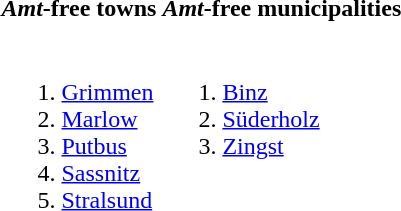<table>
<tr ---->
<th><em>Amt</em>-free towns</th>
<th><em>Amt</em>-free municipalities</th>
</tr>
<tr>
<td valign=top><br><ol><li><a href='#'>Grimmen</a></li><li><a href='#'>Marlow</a></li><li><a href='#'>Putbus</a></li><li><a href='#'>Sassnitz</a></li><li><a href='#'>Stralsund</a></li></ol></td>
<td valign=top><br><ol><li><a href='#'>Binz</a></li><li><a href='#'>Süderholz</a></li><li><a href='#'>Zingst</a></li></ol></td>
</tr>
</table>
